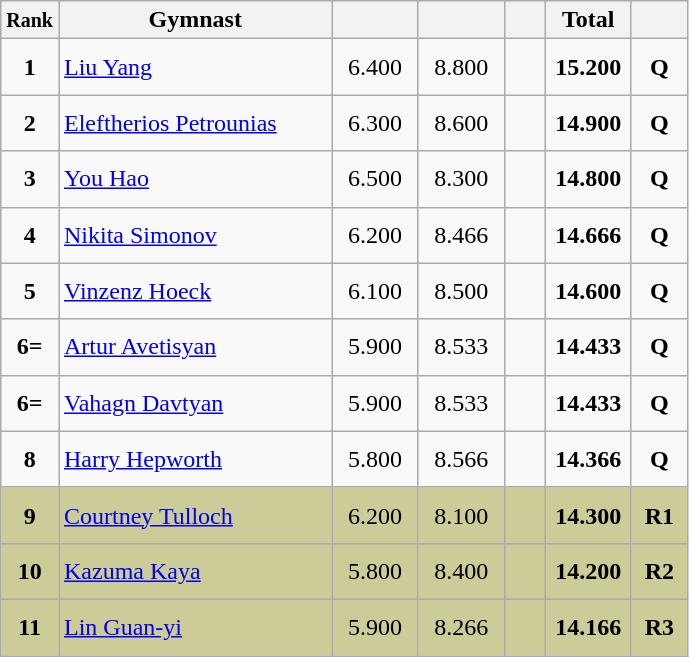<table class="wikitable sortable" style="text-align:center;">
<tr>
<th scope="col" style="width:15px;"><small>Rank</small></th>
<th scope="col" style="width:175px;">Gymnast</th>
<th scope="col" style="width:50px;"><small></small></th>
<th scope="col" style="width:50px;"><small></small></th>
<th scope="col" style="width:20px;"><small></small></th>
<th scope="col" style="width:50px;">Total</th>
<th scope="col" style="width:30px;"><small></small></th>
</tr>
<tr>
<td scope="row" style="text-align:center"><strong>1</strong></td>
<td style="height:30px; text-align:left;"> <a href='#'>Liu Yang</a></td>
<td>6.400</td>
<td>8.800</td>
<td></td>
<td><strong>15.200</strong></td>
<td><strong>Q</strong></td>
</tr>
<tr>
<td scope="row" style="text-align:center"><strong>2</strong></td>
<td style="height:30px; text-align:left;"> <a href='#'>Eleftherios Petrounias</a></td>
<td>6.300</td>
<td>8.600</td>
<td></td>
<td><strong>14.900</strong></td>
<td><strong>Q</strong></td>
</tr>
<tr>
<td scope="row" style="text-align:center"><strong>3</strong></td>
<td style="height:30px; text-align:left;"> <a href='#'>You Hao</a></td>
<td>6.500</td>
<td>8.300</td>
<td></td>
<td><strong>14.800</strong></td>
<td><strong>Q</strong></td>
</tr>
<tr>
<td scope="row" style="text-align:center"><strong>4</strong></td>
<td style="height:30px; text-align:left;"> <a href='#'>Nikita Simonov</a></td>
<td>6.200</td>
<td>8.466</td>
<td></td>
<td><strong>14.666</strong></td>
<td><strong>Q</strong></td>
</tr>
<tr>
<td scope="row" style="text-align:center"><strong>5</strong></td>
<td style="height:30px; text-align:left;"> <a href='#'>Vinzenz Hoeck</a></td>
<td>6.100</td>
<td>8.500</td>
<td></td>
<td><strong>14.600</strong></td>
<td><strong>Q</strong></td>
</tr>
<tr>
<td scope="row" style="text-align:center"><strong>6=</strong></td>
<td style="height:30px; text-align:left;"> <a href='#'>Artur Avetisyan</a></td>
<td>5.900</td>
<td>8.533</td>
<td></td>
<td><strong>14.433</strong></td>
<td><strong>Q</strong></td>
</tr>
<tr>
<td scope="row" style="text-align:center"><strong>6=</strong></td>
<td style="height:30px; text-align:left;"> <a href='#'>Vahagn Davtyan</a></td>
<td>5.900</td>
<td>8.533</td>
<td></td>
<td><strong>14.433</strong></td>
<td><strong>Q</strong></td>
</tr>
<tr>
<td scope="row" style="text-align:center"><strong>8</strong></td>
<td style="height:30px; text-align:left;"> <a href='#'>Harry Hepworth</a></td>
<td>5.800</td>
<td>8.566</td>
<td></td>
<td><strong>14.366</strong></td>
<td><strong>Q</strong></td>
</tr>
<tr style="background:#cccc99;">
<td scope="row" style="text-align:center"><strong>9</strong></td>
<td style="height:30px; text-align:left;"> <a href='#'>Courtney Tulloch</a></td>
<td>6.200</td>
<td>8.100</td>
<td></td>
<td><strong>14.300</strong></td>
<td><strong>R1</strong></td>
</tr>
<tr style="background:#cccc99;">
<td scope="row" style="text-align:center"><strong>10</strong></td>
<td style="height:30px; text-align:left;"> <a href='#'>Kazuma Kaya</a></td>
<td>5.800</td>
<td>8.400</td>
<td></td>
<td><strong>14.200</strong></td>
<td><strong>R2</strong></td>
</tr>
<tr style="background:#cccc99;">
<td scope="row" style="text-align:center"><strong>11</strong></td>
<td style="height:30px; text-align:left;"> <a href='#'>Lin Guan-yi</a></td>
<td>5.900</td>
<td>8.266</td>
<td></td>
<td><strong>14.166</strong></td>
<td><strong>R3</strong></td>
</tr>
</table>
